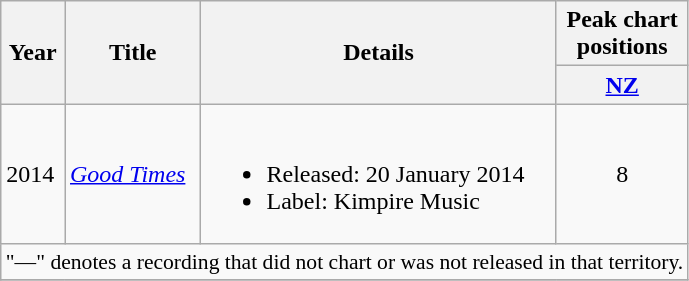<table class="wikitable plainrowheaders">
<tr>
<th rowspan="2">Year</th>
<th rowspan="2">Title</th>
<th rowspan="2">Details</th>
<th>Peak chart<br>positions</th>
</tr>
<tr>
<th><a href='#'>NZ</a></th>
</tr>
<tr>
<td>2014</td>
<td><em><a href='#'>Good Times</a></em></td>
<td><br><ul><li>Released: 20 January 2014</li><li>Label: Kimpire Music</li></ul></td>
<td align="center">8</td>
</tr>
<tr>
<td colspan="4" style="font-size:90%" align="center">"—" denotes a recording that did not chart or was not released in that territory.</td>
</tr>
<tr>
</tr>
</table>
